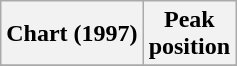<table class="wikitable sortable">
<tr>
<th>Chart (1997)</th>
<th>Peak<br>position</th>
</tr>
<tr>
</tr>
</table>
